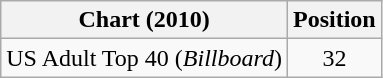<table class="wikitable">
<tr>
<th>Chart (2010)</th>
<th>Position</th>
</tr>
<tr>
<td>US Adult Top 40 (<em>Billboard</em>)</td>
<td align="center">32</td>
</tr>
</table>
